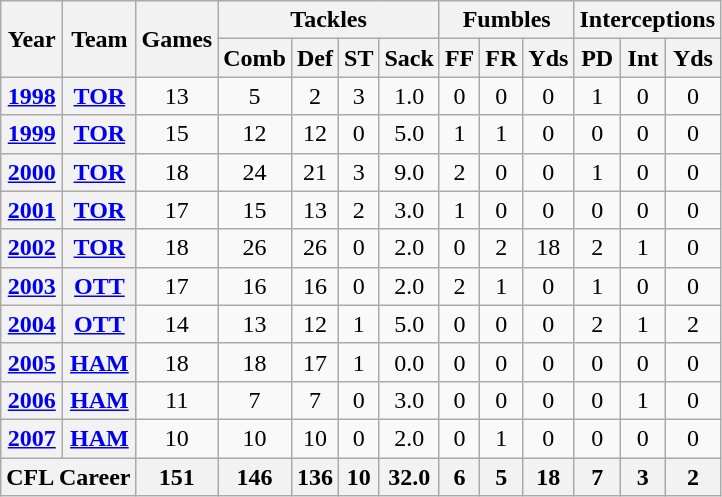<table class="wikitable" style="text-align: center;">
<tr>
<th rowspan="2">Year</th>
<th rowspan="2">Team</th>
<th rowspan="2">Games</th>
<th colspan="4">Tackles</th>
<th colspan="3">Fumbles</th>
<th colspan="3">Interceptions</th>
</tr>
<tr>
<th>Comb</th>
<th>Def</th>
<th>ST</th>
<th>Sack</th>
<th>FF</th>
<th>FR</th>
<th>Yds</th>
<th>PD</th>
<th>Int</th>
<th>Yds</th>
</tr>
<tr>
<th><a href='#'>1998</a></th>
<th><a href='#'>TOR</a></th>
<td>13</td>
<td>5</td>
<td>2</td>
<td>3</td>
<td>1.0</td>
<td>0</td>
<td>0</td>
<td>0</td>
<td>1</td>
<td>0</td>
<td>0</td>
</tr>
<tr>
<th><a href='#'>1999</a></th>
<th><a href='#'>TOR</a></th>
<td>15</td>
<td>12</td>
<td>12</td>
<td>0</td>
<td>5.0</td>
<td>1</td>
<td>1</td>
<td>0</td>
<td>0</td>
<td>0</td>
<td>0</td>
</tr>
<tr>
<th><a href='#'>2000</a></th>
<th><a href='#'>TOR</a></th>
<td>18</td>
<td>24</td>
<td>21</td>
<td>3</td>
<td>9.0</td>
<td>2</td>
<td>0</td>
<td>0</td>
<td>1</td>
<td>0</td>
<td>0</td>
</tr>
<tr>
<th><a href='#'>2001</a></th>
<th><a href='#'>TOR</a></th>
<td>17</td>
<td>15</td>
<td>13</td>
<td>2</td>
<td>3.0</td>
<td>1</td>
<td>0</td>
<td>0</td>
<td>0</td>
<td>0</td>
<td>0</td>
</tr>
<tr>
<th><a href='#'>2002</a></th>
<th><a href='#'>TOR</a></th>
<td>18</td>
<td>26</td>
<td>26</td>
<td>0</td>
<td>2.0</td>
<td>0</td>
<td>2</td>
<td>18</td>
<td>2</td>
<td>1</td>
<td>0</td>
</tr>
<tr>
<th><a href='#'>2003</a></th>
<th><a href='#'>OTT</a></th>
<td>17</td>
<td>16</td>
<td>16</td>
<td>0</td>
<td>2.0</td>
<td>2</td>
<td>1</td>
<td>0</td>
<td>1</td>
<td>0</td>
<td>0</td>
</tr>
<tr>
<th><a href='#'>2004</a></th>
<th><a href='#'>OTT</a></th>
<td>14</td>
<td>13</td>
<td>12</td>
<td>1</td>
<td>5.0</td>
<td>0</td>
<td>0</td>
<td>0</td>
<td>2</td>
<td>1</td>
<td>2</td>
</tr>
<tr>
<th><a href='#'>2005</a></th>
<th><a href='#'>HAM</a></th>
<td>18</td>
<td>18</td>
<td>17</td>
<td>1</td>
<td>0.0</td>
<td>0</td>
<td>0</td>
<td>0</td>
<td>0</td>
<td>0</td>
<td>0</td>
</tr>
<tr>
<th><a href='#'>2006</a></th>
<th><a href='#'>HAM</a></th>
<td>11</td>
<td>7</td>
<td>7</td>
<td>0</td>
<td>3.0</td>
<td>0</td>
<td>0</td>
<td>0</td>
<td>0</td>
<td>1</td>
<td>0</td>
</tr>
<tr>
<th><a href='#'>2007</a></th>
<th><a href='#'>HAM</a></th>
<td>10</td>
<td>10</td>
<td>10</td>
<td>0</td>
<td>2.0</td>
<td>0</td>
<td>1</td>
<td>0</td>
<td>0</td>
<td>0</td>
<td>0</td>
</tr>
<tr>
<th colspan="2">CFL Career</th>
<th>151</th>
<th>146</th>
<th>136</th>
<th>10</th>
<th>32.0</th>
<th>6</th>
<th>5</th>
<th>18</th>
<th>7</th>
<th>3</th>
<th>2</th>
</tr>
</table>
